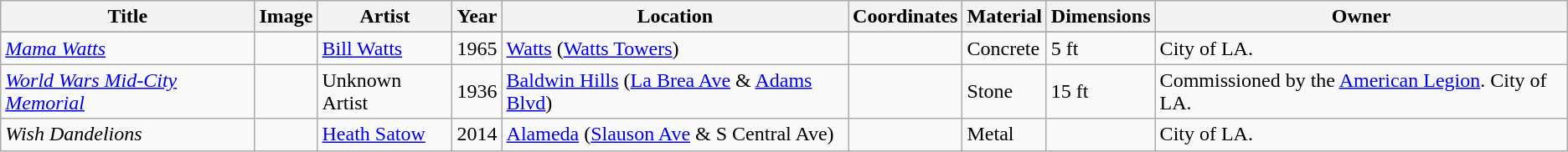<table class="wikitable sortable">
<tr>
<th>Title</th>
<th>Image</th>
<th>Artist</th>
<th>Year</th>
<th>Location</th>
<th>Coordinates</th>
<th>Material</th>
<th>Dimensions</th>
<th>Owner</th>
</tr>
<tr>
</tr>
<tr>
<td><em><a href='#'>Mama Watts</a></em></td>
<td></td>
<td><a href='#'>Bill Watts</a></td>
<td>1965</td>
<td><a href='#'>Watts</a> (<a href='#'>Watts Towers</a>)</td>
<td><small></small></td>
<td>Concrete</td>
<td>5 ft</td>
<td>City of LA.</td>
</tr>
<tr>
<td><em><a href='#'>World Wars Mid-City Memorial</a></em></td>
<td></td>
<td>Unknown Artist</td>
<td>1936</td>
<td><a href='#'>Baldwin Hills</a> (<a href='#'>La Brea Ave</a> & <a href='#'>Adams Blvd</a>)</td>
<td><small></small></td>
<td>Stone</td>
<td>15 ft</td>
<td>Commissioned by the <a href='#'>American Legion</a>. City of LA.</td>
</tr>
<tr>
<td><em>Wish Dandelions</em></td>
<td></td>
<td><a href='#'>Heath Satow</a></td>
<td>2014</td>
<td><a href='#'>Alameda</a> (<a href='#'>Slauson Ave</a> & S Central Ave)</td>
<td><small></small></td>
<td>Metal</td>
<td></td>
<td>City of LA.</td>
</tr>
</table>
